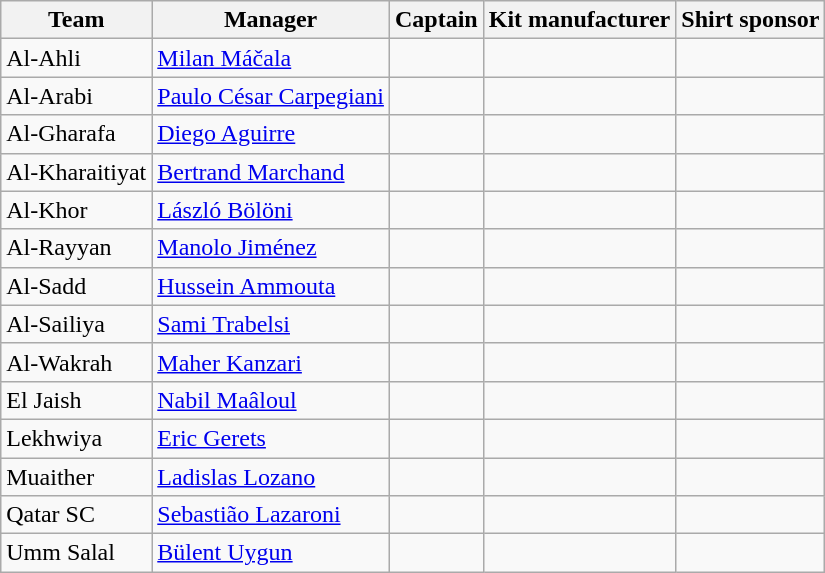<table class="wikitable sortable" style="text-align: left;">
<tr>
<th>Team</th>
<th>Manager</th>
<th>Captain</th>
<th>Kit manufacturer</th>
<th>Shirt sponsor</th>
</tr>
<tr>
<td>Al-Ahli</td>
<td> <a href='#'>Milan Máčala</a></td>
<td></td>
<td></td>
<td></td>
</tr>
<tr>
<td>Al-Arabi</td>
<td> <a href='#'>Paulo César Carpegiani</a></td>
<td></td>
<td></td>
<td></td>
</tr>
<tr>
<td>Al-Gharafa</td>
<td> <a href='#'>Diego Aguirre</a></td>
<td></td>
<td></td>
<td></td>
</tr>
<tr>
<td>Al-Kharaitiyat</td>
<td> <a href='#'>Bertrand Marchand</a></td>
<td></td>
<td></td>
<td></td>
</tr>
<tr>
<td>Al-Khor</td>
<td> <a href='#'>László Bölöni</a></td>
<td></td>
<td></td>
<td></td>
</tr>
<tr>
<td>Al-Rayyan</td>
<td> <a href='#'>Manolo Jiménez</a></td>
<td></td>
<td></td>
<td></td>
</tr>
<tr>
<td>Al-Sadd</td>
<td> <a href='#'>Hussein Ammouta</a></td>
<td></td>
<td></td>
<td></td>
</tr>
<tr>
<td>Al-Sailiya</td>
<td> <a href='#'>Sami Trabelsi</a></td>
<td></td>
<td></td>
<td></td>
</tr>
<tr>
<td>Al-Wakrah</td>
<td> <a href='#'>Maher Kanzari</a></td>
<td></td>
<td></td>
<td></td>
</tr>
<tr>
<td>El Jaish</td>
<td> <a href='#'>Nabil Maâloul</a></td>
<td></td>
<td></td>
<td></td>
</tr>
<tr>
<td>Lekhwiya</td>
<td> <a href='#'>Eric Gerets</a></td>
<td></td>
<td></td>
<td></td>
</tr>
<tr>
<td>Muaither</td>
<td> <a href='#'>Ladislas Lozano</a></td>
<td></td>
<td></td>
<td></td>
</tr>
<tr>
<td>Qatar SC</td>
<td> <a href='#'>Sebastião Lazaroni</a></td>
<td></td>
<td></td>
<td></td>
</tr>
<tr>
<td>Umm Salal</td>
<td> <a href='#'>Bülent Uygun</a></td>
<td></td>
<td></td>
<td></td>
</tr>
</table>
